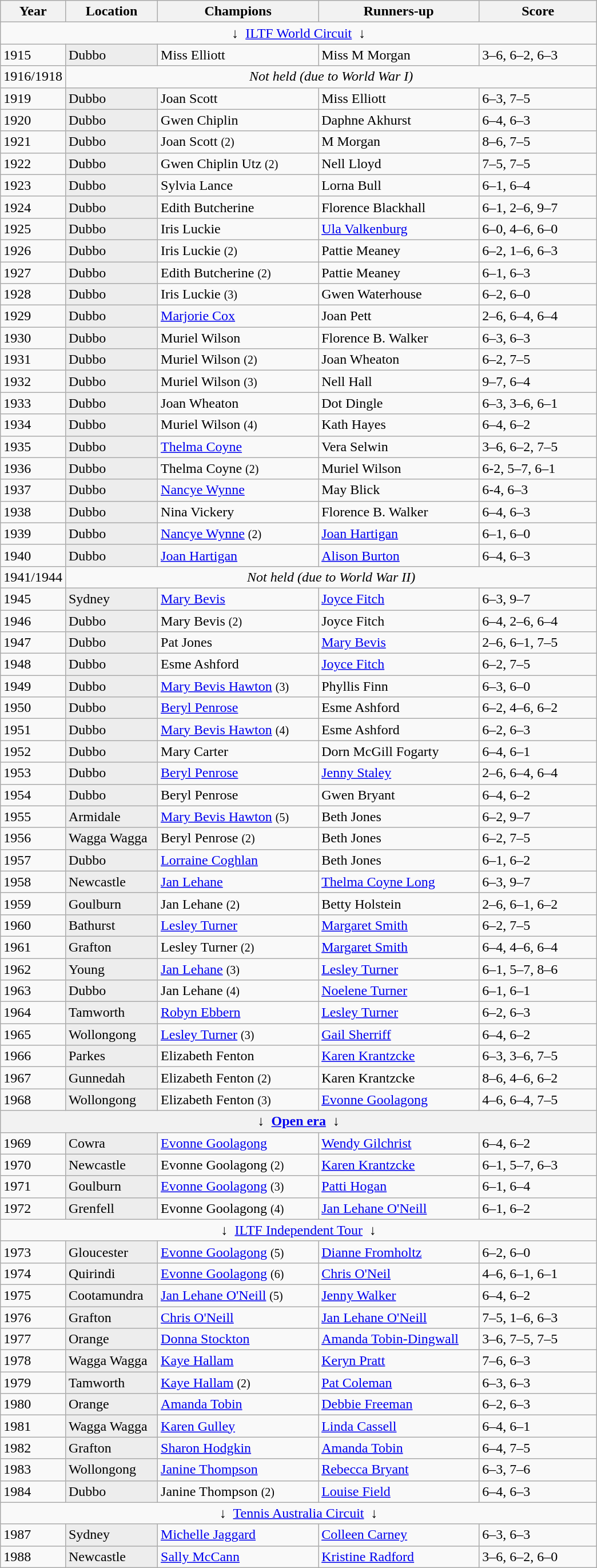<table class="wikitable sortable">
<tr>
<th style="width:60px">Year</th>
<th style="width:100px">Location</th>
<th style="width:180px">Champions</th>
<th style="width:180px">Runners-up</th>
<th style="width:130px" class="unsortable">Score</th>
</tr>
<tr>
<td colspan=5 align=center>↓  <a href='#'>ILTF World Circuit</a>  ↓</td>
</tr>
<tr>
<td>1915</td>
<td style="background:#ededed">Dubbo</td>
<td> Miss Elliott</td>
<td> Miss M Morgan</td>
<td>3–6, 6–2, 6–3</td>
</tr>
<tr>
<td>1916/1918</td>
<td colspan=5 align=center><em>Not held (due to World War I)</em></td>
</tr>
<tr>
<td>1919</td>
<td style="background:#ededed">Dubbo</td>
<td> Joan Scott</td>
<td> Miss Elliott</td>
<td>6–3, 7–5</td>
</tr>
<tr>
<td>1920</td>
<td style="background:#ededed">Dubbo</td>
<td> Gwen Chiplin</td>
<td> Daphne Akhurst</td>
<td>6–4, 6–3</td>
</tr>
<tr>
<td>1921</td>
<td style="background:#ededed">Dubbo</td>
<td> Joan Scott <small>(2)</small></td>
<td> M Morgan</td>
<td>8–6, 7–5</td>
</tr>
<tr>
<td>1922 </td>
<td style="background:#ededed">Dubbo</td>
<td> Gwen Chiplin Utz <small>(2)</small></td>
<td> Nell Lloyd</td>
<td>7–5, 7–5</td>
</tr>
<tr>
<td>1923</td>
<td style="background:#ededed">Dubbo</td>
<td> Sylvia Lance</td>
<td> Lorna Bull</td>
<td>6–1, 6–4</td>
</tr>
<tr>
<td>1924</td>
<td style="background:#ededed">Dubbo</td>
<td> Edith Butcherine</td>
<td> Florence Blackhall</td>
<td>6–1, 2–6, 9–7</td>
</tr>
<tr>
<td>1925</td>
<td style="background:#ededed">Dubbo</td>
<td> Iris Luckie</td>
<td> <a href='#'>Ula Valkenburg</a></td>
<td>6–0, 4–6, 6–0</td>
</tr>
<tr>
<td>1926</td>
<td style="background:#ededed">Dubbo</td>
<td> Iris Luckie <small>(2)</small></td>
<td> Pattie Meaney</td>
<td>6–2, 1–6, 6–3</td>
</tr>
<tr>
<td>1927</td>
<td style="background:#ededed">Dubbo</td>
<td> Edith Butcherine <small>(2)</small></td>
<td> Pattie Meaney</td>
<td>6–1, 6–3</td>
</tr>
<tr>
<td>1928</td>
<td style="background:#ededed">Dubbo</td>
<td> Iris Luckie <small>(3)</small></td>
<td> Gwen Waterhouse</td>
<td>6–2, 6–0</td>
</tr>
<tr>
<td>1929</td>
<td style="background:#ededed">Dubbo</td>
<td> <a href='#'>Marjorie Cox</a></td>
<td> Joan Pett</td>
<td>2–6, 6–4, 6–4</td>
</tr>
<tr>
<td>1930</td>
<td style="background:#ededed">Dubbo</td>
<td> Muriel Wilson</td>
<td> Florence B. Walker</td>
<td>6–3, 6–3</td>
</tr>
<tr>
<td>1931</td>
<td style="background:#ededed">Dubbo</td>
<td> Muriel Wilson <small>(2)</small></td>
<td> Joan Wheaton</td>
<td>6–2, 7–5</td>
</tr>
<tr>
<td>1932</td>
<td style="background:#ededed">Dubbo</td>
<td> Muriel Wilson <small>(3)</small></td>
<td> Nell Hall</td>
<td>9–7, 6–4</td>
</tr>
<tr>
<td>1933</td>
<td style="background:#ededed">Dubbo</td>
<td> Joan Wheaton</td>
<td> Dot Dingle</td>
<td>6–3, 3–6, 6–1</td>
</tr>
<tr>
<td>1934</td>
<td style="background:#ededed">Dubbo</td>
<td> Muriel Wilson <small>(4)</small></td>
<td> Kath Hayes</td>
<td>6–4, 6–2</td>
</tr>
<tr>
<td>1935</td>
<td style="background:#ededed">Dubbo</td>
<td> <a href='#'>Thelma Coyne</a></td>
<td> Vera Selwin</td>
<td>3–6, 6–2, 7–5</td>
</tr>
<tr>
<td>1936</td>
<td style="background:#ededed">Dubbo</td>
<td> Thelma Coyne <small>(2)</small></td>
<td> Muriel Wilson</td>
<td>6-2, 5–7, 6–1</td>
</tr>
<tr>
<td>1937</td>
<td style="background:#ededed">Dubbo</td>
<td> <a href='#'>Nancye Wynne</a></td>
<td> May Blick</td>
<td>6-4, 6–3</td>
</tr>
<tr>
<td>1938</td>
<td style="background:#ededed">Dubbo</td>
<td> Nina Vickery</td>
<td> Florence B. Walker</td>
<td>6–4, 6–3</td>
</tr>
<tr>
<td>1939</td>
<td style="background:#ededed">Dubbo</td>
<td> <a href='#'>Nancye Wynne</a> <small>(2)</small></td>
<td> <a href='#'>Joan Hartigan</a></td>
<td>6–1, 6–0</td>
</tr>
<tr>
<td>1940</td>
<td style="background:#ededed">Dubbo</td>
<td> <a href='#'>Joan Hartigan</a></td>
<td> <a href='#'>Alison Burton</a></td>
<td>6–4, 6–3</td>
</tr>
<tr>
<td>1941/1944</td>
<td colspan=5 align=center><em>Not held (due to World War II)</em></td>
</tr>
<tr>
<td>1945</td>
<td style="background:#ededed">Sydney</td>
<td> <a href='#'>Mary Bevis</a></td>
<td> <a href='#'>Joyce Fitch</a></td>
<td>6–3, 9–7</td>
</tr>
<tr>
<td>1946</td>
<td style="background:#ededed">Dubbo</td>
<td> Mary Bevis <small>(2)</small></td>
<td> Joyce Fitch</td>
<td>6–4, 2–6, 6–4</td>
</tr>
<tr>
<td>1947</td>
<td style="background:#ededed">Dubbo</td>
<td> Pat Jones</td>
<td> <a href='#'>Mary Bevis</a></td>
<td>2–6, 6–1, 7–5</td>
</tr>
<tr>
<td>1948</td>
<td style="background:#ededed">Dubbo</td>
<td> Esme Ashford</td>
<td> <a href='#'>Joyce Fitch</a></td>
<td>6–2, 7–5</td>
</tr>
<tr>
<td>1949</td>
<td style="background:#ededed">Dubbo</td>
<td> <a href='#'>Mary Bevis Hawton</a> <small>(3)</small></td>
<td> Phyllis Finn</td>
<td>6–3, 6–0</td>
</tr>
<tr>
<td>1950</td>
<td style="background:#ededed">Dubbo</td>
<td> <a href='#'>Beryl Penrose</a></td>
<td> Esme Ashford</td>
<td>6–2, 4–6, 6–2</td>
</tr>
<tr>
<td>1951</td>
<td style="background:#ededed">Dubbo</td>
<td> <a href='#'>Mary Bevis Hawton</a> <small>(4)</small></td>
<td> Esme Ashford</td>
<td>6–2, 6–3</td>
</tr>
<tr>
<td>1952</td>
<td style="background:#ededed">Dubbo</td>
<td> Mary Carter</td>
<td> Dorn McGill Fogarty</td>
<td>6–4, 6–1</td>
</tr>
<tr>
<td>1953</td>
<td style="background:#ededed">Dubbo</td>
<td> <a href='#'>Beryl Penrose</a></td>
<td> <a href='#'>Jenny Staley</a></td>
<td>2–6, 6–4, 6–4</td>
</tr>
<tr>
<td>1954</td>
<td style="background:#ededed">Dubbo</td>
<td> Beryl Penrose</td>
<td> Gwen Bryant</td>
<td>6–4, 6–2</td>
</tr>
<tr>
<td>1955</td>
<td style="background:#ededed">Armidale</td>
<td> <a href='#'>Mary Bevis Hawton</a> <small>(5)</small></td>
<td> Beth Jones</td>
<td>6–2, 9–7</td>
</tr>
<tr>
<td>1956</td>
<td style="background:#ededed">Wagga Wagga</td>
<td> Beryl Penrose <small>(2)</small></td>
<td> Beth Jones</td>
<td>6–2, 7–5</td>
</tr>
<tr>
<td>1957</td>
<td style="background:#ededed">Dubbo</td>
<td> <a href='#'>Lorraine Coghlan</a></td>
<td> Beth Jones</td>
<td>6–1, 6–2</td>
</tr>
<tr>
<td>1958</td>
<td style="background:#ededed">Newcastle</td>
<td> <a href='#'>Jan Lehane</a></td>
<td> <a href='#'>Thelma Coyne Long</a></td>
<td>6–3, 9–7</td>
</tr>
<tr>
<td>1959</td>
<td style="background:#ededed">Goulburn</td>
<td> Jan Lehane <small>(2)</small></td>
<td> Betty Holstein</td>
<td>2–6, 6–1, 6–2</td>
</tr>
<tr>
<td>1960</td>
<td style="background:#ededed">Bathurst</td>
<td> <a href='#'>Lesley Turner</a></td>
<td> <a href='#'>Margaret Smith</a></td>
<td>6–2, 7–5</td>
</tr>
<tr>
<td>1961</td>
<td style="background:#ededed">Grafton</td>
<td> Lesley Turner <small>(2)</small></td>
<td> <a href='#'>Margaret Smith</a></td>
<td>6–4, 4–6, 6–4</td>
</tr>
<tr>
<td>1962</td>
<td style="background:#ededed">Young</td>
<td> <a href='#'>Jan Lehane</a> <small>(3)</small></td>
<td> <a href='#'>Lesley Turner</a></td>
<td>6–1, 5–7, 8–6</td>
</tr>
<tr>
<td>1963</td>
<td style="background:#ededed">Dubbo</td>
<td> Jan Lehane <small>(4)</small></td>
<td> <a href='#'>Noelene Turner</a></td>
<td>6–1, 6–1</td>
</tr>
<tr>
<td>1964</td>
<td style="background:#ededed">Tamworth</td>
<td> <a href='#'>Robyn Ebbern</a></td>
<td> <a href='#'>Lesley Turner</a></td>
<td>6–2, 6–3</td>
</tr>
<tr>
<td>1965</td>
<td style="background:#ededed">Wollongong</td>
<td> <a href='#'>Lesley Turner</a> <small>(3)</small></td>
<td> <a href='#'>Gail Sherriff</a></td>
<td>6–4, 6–2</td>
</tr>
<tr>
<td>1966</td>
<td style="background:#ededed">Parkes</td>
<td> Elizabeth Fenton</td>
<td> <a href='#'>Karen Krantzcke</a></td>
<td>6–3, 3–6, 7–5</td>
</tr>
<tr>
<td>1967</td>
<td style="background:#ededed">Gunnedah</td>
<td> Elizabeth Fenton <small>(2)</small></td>
<td> Karen Krantzcke</td>
<td>8–6, 4–6, 6–2</td>
</tr>
<tr>
<td>1968</td>
<td style="background:#ededed">Wollongong</td>
<td> Elizabeth Fenton <small>(3)</small></td>
<td> <a href='#'>Evonne Goolagong</a></td>
<td>4–6, 6–4, 7–5</td>
</tr>
<tr>
<th colspan=5 align=center>↓  <a href='#'>Open era</a>  ↓</th>
</tr>
<tr>
<td>1969</td>
<td style="background:#ededed">Cowra</td>
<td> <a href='#'>Evonne Goolagong</a></td>
<td> <a href='#'>Wendy Gilchrist</a></td>
<td>6–4, 6–2</td>
</tr>
<tr>
<td>1970</td>
<td style="background:#ededed">Newcastle</td>
<td> Evonne Goolagong <small>(2)</small></td>
<td> <a href='#'>Karen Krantzcke</a></td>
<td>6–1, 5–7, 6–3</td>
</tr>
<tr>
<td>1971</td>
<td style="background:#ededed">Goulburn</td>
<td> <a href='#'>Evonne Goolagong</a> <small>(3)</small></td>
<td> <a href='#'>Patti Hogan</a></td>
<td>6–1, 6–4</td>
</tr>
<tr>
<td>1972</td>
<td style="background:#ededed">Grenfell</td>
<td> Evonne Goolagong <small>(4)</small></td>
<td> <a href='#'>Jan Lehane O'Neill</a></td>
<td>6–1, 6–2</td>
</tr>
<tr>
<td colspan=5 align=center>↓  <a href='#'>ILTF Independent Tour</a>  ↓</td>
</tr>
<tr>
<td>1973</td>
<td style="background:#ededed">Gloucester</td>
<td> <a href='#'>Evonne Goolagong</a> <small>(5)</small></td>
<td> <a href='#'>Dianne Fromholtz</a></td>
<td>6–2, 6–0</td>
</tr>
<tr>
<td>1974</td>
<td style="background:#ededed">Quirindi</td>
<td> <a href='#'>Evonne Goolagong</a> <small>(6)</small></td>
<td> <a href='#'>Chris O'Neil</a></td>
<td>4–6, 6–1, 6–1</td>
</tr>
<tr>
<td>1975</td>
<td style="background:#ededed">Cootamundra</td>
<td> <a href='#'>Jan Lehane O'Neill</a> <small>(5)</small></td>
<td> <a href='#'>Jenny Walker</a></td>
<td>6–4, 6–2</td>
</tr>
<tr>
<td>1976</td>
<td style="background:#ededed">Grafton</td>
<td> <a href='#'>Chris O'Neill</a></td>
<td> <a href='#'>Jan Lehane O'Neill</a></td>
<td>7–5, 1–6, 6–3</td>
</tr>
<tr>
<td>1977</td>
<td style="background:#ededed">Orange</td>
<td> <a href='#'>Donna Stockton</a></td>
<td> <a href='#'>Amanda Tobin-Dingwall</a></td>
<td>3–6, 7–5, 7–5</td>
</tr>
<tr>
<td>1978</td>
<td style="background:#ededed">Wagga Wagga</td>
<td> <a href='#'>Kaye Hallam</a></td>
<td> <a href='#'>Keryn Pratt</a></td>
<td>7–6, 6–3</td>
</tr>
<tr>
<td>1979</td>
<td style="background:#ededed">Tamworth</td>
<td> <a href='#'>Kaye Hallam</a> <small>(2)</small></td>
<td> <a href='#'>Pat Coleman</a></td>
<td>6–3, 6–3</td>
</tr>
<tr>
<td>1980</td>
<td style="background:#ededed">Orange</td>
<td> <a href='#'>Amanda Tobin</a></td>
<td> <a href='#'>Debbie Freeman</a></td>
<td>6–2, 6–3</td>
</tr>
<tr>
<td>1981</td>
<td style="background:#ededed">Wagga Wagga</td>
<td> <a href='#'>Karen Gulley</a></td>
<td> <a href='#'>Linda Cassell</a></td>
<td>6–4, 6–1</td>
</tr>
<tr>
<td>1982</td>
<td style="background:#ededed">Grafton</td>
<td>  <a href='#'>Sharon Hodgkin</a></td>
<td> <a href='#'>Amanda Tobin</a></td>
<td>6–4, 7–5</td>
</tr>
<tr>
<td>1983</td>
<td style="background:#ededed">Wollongong</td>
<td> <a href='#'>Janine Thompson</a></td>
<td> <a href='#'>Rebecca Bryant</a></td>
<td>6–3, 7–6</td>
</tr>
<tr>
<td>1984</td>
<td style="background:#ededed">Dubbo</td>
<td> Janine Thompson <small>(2)</small></td>
<td> <a href='#'>Louise Field</a></td>
<td>6–4, 6–3</td>
</tr>
<tr>
<td colspan=5 align=center>↓  <a href='#'>Tennis Australia Circuit</a>  ↓</td>
</tr>
<tr>
<td>1987</td>
<td style="background:#ededed">Sydney</td>
<td> <a href='#'>Michelle Jaggard</a></td>
<td> <a href='#'>Colleen Carney</a></td>
<td>6–3, 6–3</td>
</tr>
<tr>
<td>1988</td>
<td style="background:#ededed">Newcastle</td>
<td> <a href='#'>Sally McCann</a></td>
<td> <a href='#'>Kristine Radford</a></td>
<td>3–6, 6–2, 6–0</td>
</tr>
</table>
